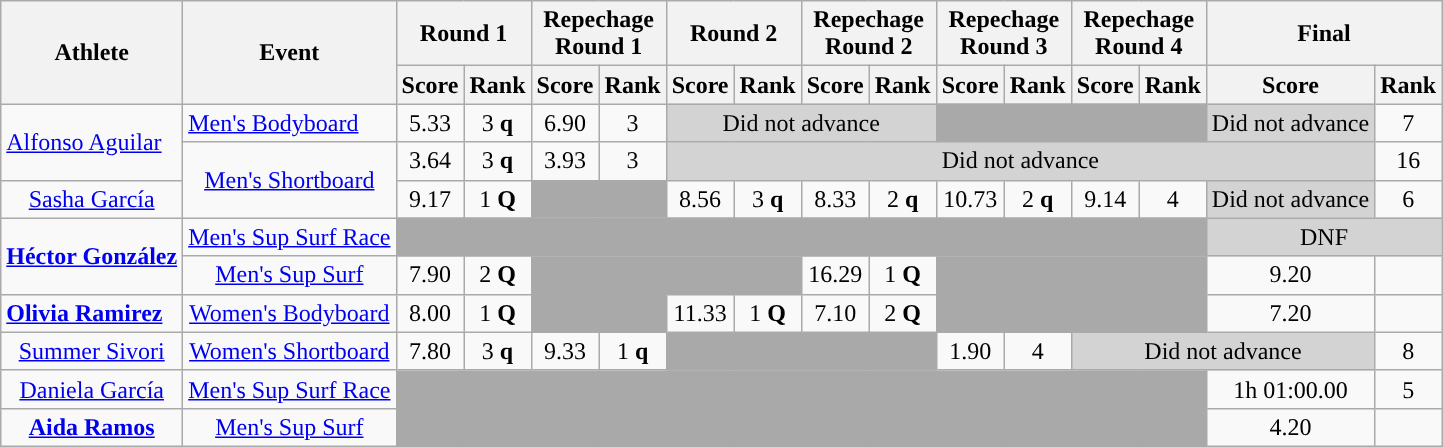<table class="wikitable">
<tr>
<th rowspan="2">Athlete</th>
<th rowspan="2">Event</th>
<th colspan="2">Round 1</th>
<th colspan="2">Repechage<br>Round 1</th>
<th colspan="2">Round 2</th>
<th colspan="2">Repechage<br>Round 2</th>
<th colspan="2">Repechage<br>Round 3</th>
<th colspan="2">Repechage<br>Round 4</th>
<th colspan="2">Final</th>
</tr>
<tr>
<th>Score</th>
<th>Rank</th>
<th>Score</th>
<th>Rank</th>
<th>Score</th>
<th>Rank</th>
<th>Score</th>
<th>Rank</th>
<th>Score</th>
<th>Rank</th>
<th>Score</th>
<th>Rank</th>
<th>Score</th>
<th>Rank</th>
</tr>
<tr align="center">
<td rowspan="2" align="left"><a href='#'>Alfonso Aguilar</a></td>
<td align="left"><a href='#'>Men's Bodyboard</a></td>
<td>5.33</td>
<td>3 <strong>q</strong></td>
<td>6.90</td>
<td>3</td>
<td colspan="4" ; style="background: #D3D3D3">Did not advance</td>
<td colspan="4" ; style="background: #A9A9A9"></td>
<td style="background: #D3D3D3">Did not advance</td>
<td>7</td>
</tr>
<tr align="center">
<td rowspan="2"><a href='#'>Men's Shortboard</a></td>
<td>3.64</td>
<td>3 <strong>q</strong></td>
<td>3.93</td>
<td>3</td>
<td colspan="9" ; style="background: #D3D3D3">Did not advance</td>
<td>16</td>
</tr>
<tr align="center">
<td><a href='#'>Sasha García</a></td>
<td>9.17</td>
<td>1 <strong>Q</strong></td>
<td colspan="2" ; style="background: #A9A9A9"></td>
<td>8.56</td>
<td>3 <strong>q</strong></td>
<td>8.33</td>
<td>2 <strong>q</strong></td>
<td>10.73</td>
<td>2 <strong>q</strong></td>
<td>9.14</td>
<td>4</td>
<td style="background: #D3D3D3">Did not advance</td>
<td>6</td>
</tr>
<tr align="center">
<td rowspan="2"><a href='#'><strong>Héctor González</strong></a></td>
<td><a href='#'>Men's Sup Surf Race</a></td>
<td colspan="12" ; style="background: #A9A9A9"></td>
<td colspan="2" ; style="background: #D3D3D3">DNF</td>
</tr>
<tr align="center">
<td><a href='#'>Men's Sup Surf</a></td>
<td>7.90</td>
<td>2 <strong>Q</strong></td>
<td colspan="4" ; style="background: #A9A9A9"></td>
<td>16.29</td>
<td>1 <strong>Q</strong></td>
<td colspan="4" ; style="background: #A9A9A9"></td>
<td>9.20</td>
<td></td>
</tr>
<tr align="center">
<td align="left"><strong><a href='#'>Olivia Ramirez</a></strong></td>
<td><a href='#'>Women's Bodyboard</a></td>
<td>8.00</td>
<td>1 <strong>Q</strong></td>
<td colspan="2" ; style="background: #A9A9A9"></td>
<td>11.33</td>
<td>1 <strong>Q</strong></td>
<td>7.10</td>
<td>2 <strong>Q</strong></td>
<td colspan="4" ; style="background: #A9A9A9"></td>
<td>7.20</td>
<td></td>
</tr>
<tr align="center">
<td><a href='#'>Summer Sivori</a></td>
<td><a href='#'>Women's Shortboard</a></td>
<td>7.80</td>
<td>3 <strong>q</strong></td>
<td>9.33</td>
<td>1 <strong>q</strong></td>
<td colspan="4" ; style="background: #A9A9A9"></td>
<td>1.90</td>
<td>4</td>
<td colspan="3" ; style="background: #D3D3D3">Did not advance</td>
<td>8</td>
</tr>
<tr align="center">
<td><a href='#'>Daniela García</a></td>
<td><a href='#'>Men's Sup Surf Race</a></td>
<td colspan="12" ; style="background: #A9A9A9"></td>
<td>1h 01:00.00</td>
<td>5</td>
</tr>
<tr align="center">
<td><strong><a href='#'>Aida Ramos</a></strong></td>
<td><a href='#'>Men's Sup Surf</a></td>
<td colspan="12" ; style="background: #A9A9A9"></td>
<td>4.20</td>
<td></td>
</tr>
</table>
